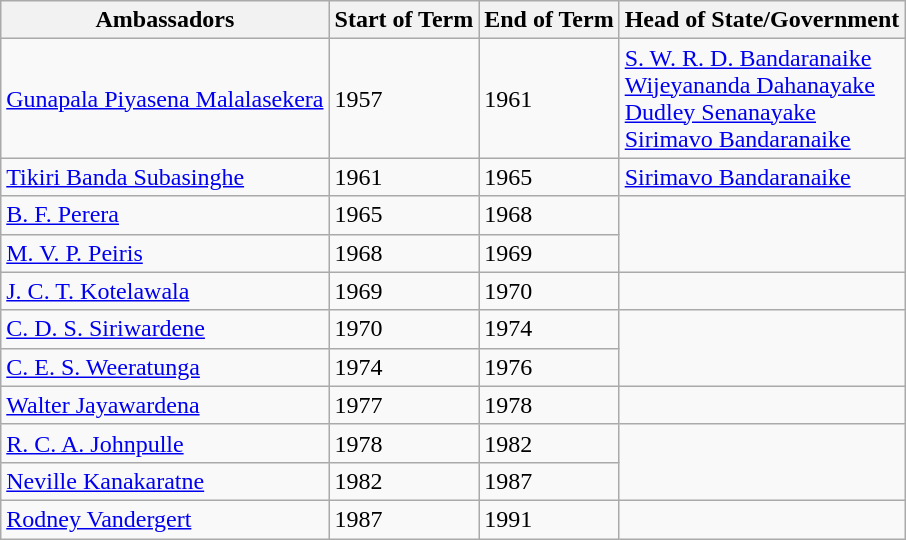<table class="wikitable">
<tr>
<th>Ambassadors</th>
<th>Start of Term</th>
<th>End of Term</th>
<th>Head of State/Government</th>
</tr>
<tr>
<td><a href='#'>Gunapala Piyasena Malalasekera</a></td>
<td>1957</td>
<td>1961</td>
<td><div><a href='#'>S. W. R. D. Bandaranaike</a><br><a href='#'>Wijeyananda Dahanayake</a><br><a href='#'>Dudley Senanayake</a><br><a href='#'>Sirimavo Bandaranaike</a></div></td>
</tr>
<tr>
<td><a href='#'>Tikiri Banda Subasinghe</a></td>
<td>1961</td>
<td>1965</td>
<td><a href='#'>Sirimavo Bandaranaike</a></td>
</tr>
<tr>
<td><a href='#'>B. F. Perera</a></td>
<td>1965</td>
<td>1968</td>
<td rowspan="2"></td>
</tr>
<tr>
<td><a href='#'>M. V. P. Peiris</a></td>
<td>1968</td>
<td>1969</td>
</tr>
<tr>
<td><a href='#'>J. C. T. Kotelawala</a></td>
<td>1969</td>
<td>1970</td>
<td></td>
</tr>
<tr>
<td><a href='#'>C. D. S. Siriwardene</a></td>
<td>1970</td>
<td>1974</td>
<td rowspan="2"></td>
</tr>
<tr>
<td><a href='#'>C. E. S. Weeratunga</a></td>
<td>1974</td>
<td>1976</td>
</tr>
<tr>
<td><a href='#'>Walter Jayawardena</a></td>
<td>1977</td>
<td>1978</td>
<td></td>
</tr>
<tr>
<td><a href='#'>R. C. A. Johnpulle</a></td>
<td>1978</td>
<td>1982</td>
<td rowspan="2"></td>
</tr>
<tr>
<td><a href='#'>Neville Kanakaratne</a></td>
<td>1982</td>
<td>1987</td>
</tr>
<tr>
<td><a href='#'>Rodney Vandergert</a></td>
<td>1987</td>
<td>1991</td>
<td></td>
</tr>
</table>
